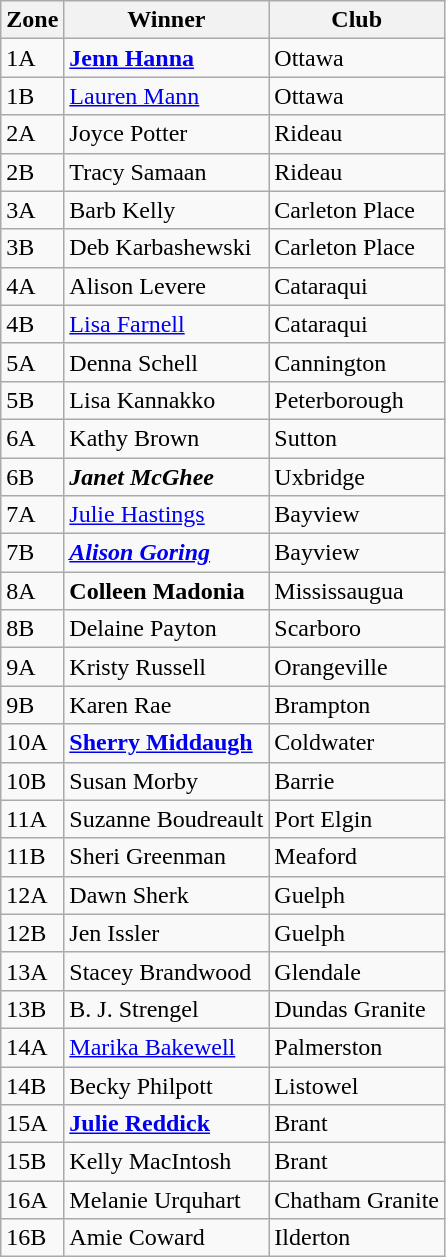<table class="wikitable">
<tr>
<th>Zone</th>
<th>Winner</th>
<th>Club</th>
</tr>
<tr>
<td>1A</td>
<td><strong><a href='#'>Jenn Hanna</a></strong></td>
<td>Ottawa</td>
</tr>
<tr>
<td>1B</td>
<td><a href='#'>Lauren Mann</a></td>
<td>Ottawa</td>
</tr>
<tr>
<td>2A</td>
<td>Joyce Potter</td>
<td>Rideau</td>
</tr>
<tr>
<td>2B</td>
<td>Tracy Samaan</td>
<td>Rideau</td>
</tr>
<tr>
<td>3A</td>
<td>Barb Kelly</td>
<td>Carleton Place</td>
</tr>
<tr>
<td>3B</td>
<td>Deb Karbashewski</td>
<td>Carleton Place</td>
</tr>
<tr>
<td>4A</td>
<td>Alison Levere</td>
<td>Cataraqui</td>
</tr>
<tr>
<td>4B</td>
<td><a href='#'>Lisa Farnell</a></td>
<td>Cataraqui</td>
</tr>
<tr>
<td>5A</td>
<td>Denna Schell</td>
<td>Cannington</td>
</tr>
<tr>
<td>5B</td>
<td>Lisa Kannakko</td>
<td>Peterborough</td>
</tr>
<tr>
<td>6A</td>
<td>Kathy Brown</td>
<td>Sutton</td>
</tr>
<tr>
<td>6B</td>
<td><strong><em>Janet McGhee</em></strong></td>
<td>Uxbridge</td>
</tr>
<tr>
<td>7A</td>
<td><a href='#'>Julie Hastings</a></td>
<td>Bayview</td>
</tr>
<tr>
<td>7B</td>
<td><strong><em><a href='#'>Alison Goring</a></em></strong></td>
<td>Bayview</td>
</tr>
<tr>
<td>8A</td>
<td><strong>Colleen Madonia</strong></td>
<td>Mississaugua</td>
</tr>
<tr>
<td>8B</td>
<td>Delaine Payton</td>
<td>Scarboro</td>
</tr>
<tr>
<td>9A</td>
<td>Kristy Russell</td>
<td>Orangeville</td>
</tr>
<tr>
<td>9B</td>
<td>Karen Rae</td>
<td>Brampton</td>
</tr>
<tr>
<td>10A</td>
<td><strong><a href='#'>Sherry Middaugh</a></strong></td>
<td>Coldwater</td>
</tr>
<tr>
<td>10B</td>
<td>Susan Morby</td>
<td>Barrie</td>
</tr>
<tr>
<td>11A</td>
<td>Suzanne Boudreault</td>
<td>Port Elgin</td>
</tr>
<tr>
<td>11B</td>
<td>Sheri Greenman</td>
<td>Meaford</td>
</tr>
<tr>
<td>12A</td>
<td>Dawn Sherk</td>
<td>Guelph</td>
</tr>
<tr>
<td>12B</td>
<td>Jen Issler</td>
<td>Guelph</td>
</tr>
<tr>
<td>13A</td>
<td>Stacey Brandwood</td>
<td>Glendale</td>
</tr>
<tr>
<td>13B</td>
<td>B. J. Strengel</td>
<td>Dundas Granite</td>
</tr>
<tr>
<td>14A</td>
<td><a href='#'>Marika Bakewell</a></td>
<td>Palmerston</td>
</tr>
<tr>
<td>14B</td>
<td>Becky Philpott</td>
<td>Listowel</td>
</tr>
<tr>
<td>15A</td>
<td><strong><a href='#'>Julie Reddick</a></strong></td>
<td>Brant</td>
</tr>
<tr>
<td>15B</td>
<td>Kelly MacIntosh</td>
<td>Brant</td>
</tr>
<tr>
<td>16A</td>
<td>Melanie Urquhart</td>
<td>Chatham Granite</td>
</tr>
<tr>
<td>16B</td>
<td>Amie Coward</td>
<td>Ilderton</td>
</tr>
</table>
